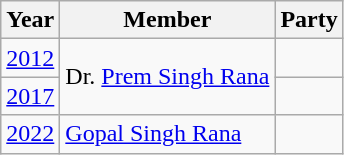<table class="wikitable sortable">
<tr>
<th>Year</th>
<th>Member</th>
<th colspan="2">Party</th>
</tr>
<tr>
<td><a href='#'>2012</a></td>
<td rowspan=2>Dr. <a href='#'>Prem Singh Rana</a></td>
<td></td>
</tr>
<tr>
<td><a href='#'>2017</a></td>
</tr>
<tr>
<td><a href='#'>2022</a></td>
<td><a href='#'>Gopal Singh Rana</a></td>
<td></td>
</tr>
</table>
